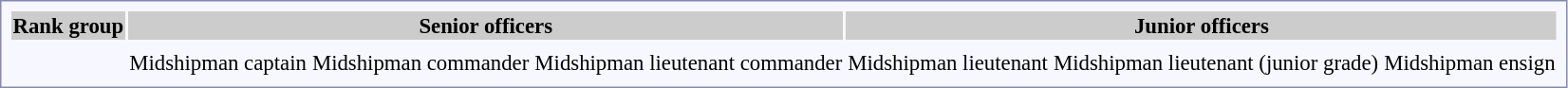<table style="border:1px solid #8888aa; background-color:#f7f8ff; padding:5px; font-size:95%; margin: 0px 12px 12px 0px; text-align:center;">
<tr bgcolor="#CCCCCC">
<th>Rank group</th>
<th colspan=3>Senior officers</th>
<th colspan=3>Junior officers</th>
</tr>
<tr>
<td rowspan=2></td>
<td></td>
<td></td>
<td></td>
<td></td>
<td></td>
<td></td>
</tr>
<tr>
<td>Midshipman captain</td>
<td>Midshipman commander</td>
<td>Midshipman lieutenant commander</td>
<td>Midshipman lieutenant</td>
<td>Midshipman lieutenant (junior grade)</td>
<td>Midshipman ensign</td>
</tr>
</table>
